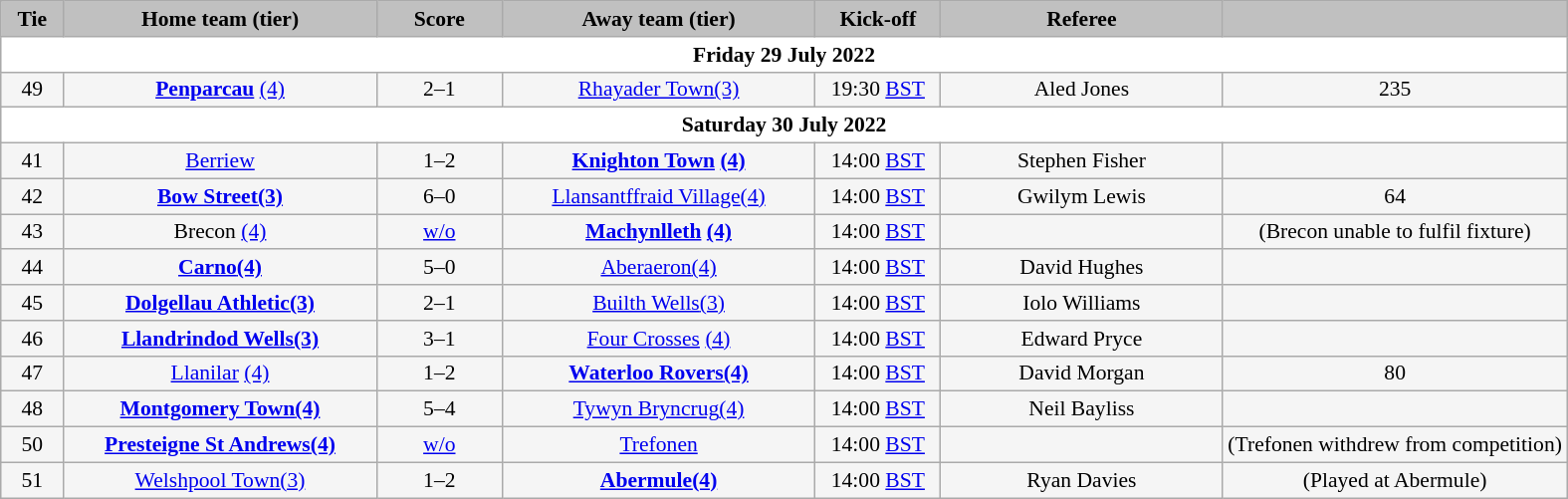<table class="wikitable" style="width: 1050px; background:WhiteSmoke; text-align:center; font-size:90%">
<tr>
<td scope=col style="width:  4.00%; background:silver;"><strong>Tie</strong></td>
<td scope=col style="width: 20.00%; background:silver;"><strong>Home team (tier)</strong></td>
<td scope=col style="width: 8.00%; background:silver;"><strong>Score</strong></td>
<td scope=col style="width: 20.00%; background:silver;"><strong>Away team (tier)</strong></td>
<td scope=col style="width: 8.00%; background:silver;"><strong>Kick-off</strong></td>
<td scope=col style="width: 18.00%; background:silver;"><strong>Referee</strong></td>
<td scope=col style="width:  22.00%; background:silver;"><strong></strong></td>
</tr>
<tr>
<td colspan=7 style= background:White><strong>Friday 29 July 2022</strong></td>
</tr>
<tr>
<td>49</td>
<td><strong><a href='#'>Penparcau</a></strong> <a href='#'>(4)</a></td>
<td>2–1</td>
<td><a href='#'>Rhayader Town</a><a href='#'>(3)</a></td>
<td>19:30 <a href='#'>BST</a></td>
<td>Aled Jones</td>
<td>235</td>
</tr>
<tr>
<td colspan=7 style= background:White><strong>Saturday 30 July 2022</strong></td>
</tr>
<tr>
<td>41</td>
<td><a href='#'>Berriew</a></td>
<td>1–2</td>
<td><strong><a href='#'>Knighton Town</a> <a href='#'>(4)</a></strong></td>
<td>14:00 <a href='#'>BST</a></td>
<td>Stephen Fisher</td>
<td></td>
</tr>
<tr>
<td>42</td>
<td><strong><a href='#'>Bow Street</a><a href='#'>(3)</a></strong></td>
<td>6–0</td>
<td><a href='#'>Llansantffraid Village</a><a href='#'>(4)</a></td>
<td>14:00 <a href='#'>BST</a></td>
<td>Gwilym Lewis</td>
<td>64</td>
</tr>
<tr>
<td>43</td>
<td>Brecon <a href='#'>(4)</a></td>
<td><a href='#'>w/o</a></td>
<td><strong><a href='#'>Machynlleth</a> <a href='#'>(4)</a></strong></td>
<td>14:00 <a href='#'>BST</a></td>
<td></td>
<td>(Brecon unable to fulfil fixture)</td>
</tr>
<tr>
<td>44</td>
<td><strong><a href='#'>Carno</a><a href='#'>(4)</a></strong></td>
<td>5–0</td>
<td><a href='#'>Aberaeron</a><a href='#'>(4)</a></td>
<td>14:00 <a href='#'>BST</a></td>
<td>David Hughes</td>
<td></td>
</tr>
<tr>
<td>45</td>
<td><strong><a href='#'>Dolgellau Athletic</a><a href='#'>(3)</a></strong></td>
<td>2–1</td>
<td><a href='#'>Builth Wells</a><a href='#'>(3)</a></td>
<td>14:00 <a href='#'>BST</a></td>
<td>Iolo Williams</td>
<td></td>
</tr>
<tr>
<td>46</td>
<td><strong><a href='#'>Llandrindod Wells</a><a href='#'>(3)</a></strong></td>
<td>3–1</td>
<td><a href='#'>Four Crosses</a> <a href='#'>(4)</a></td>
<td>14:00 <a href='#'>BST</a></td>
<td>Edward Pryce</td>
<td></td>
</tr>
<tr>
<td>47</td>
<td><a href='#'>Llanilar</a> <a href='#'>(4)</a></td>
<td>1–2</td>
<td><strong><a href='#'>Waterloo Rovers</a><a href='#'>(4)</a></strong></td>
<td>14:00 <a href='#'>BST</a></td>
<td>David Morgan</td>
<td>80</td>
</tr>
<tr>
<td>48</td>
<td><strong><a href='#'>Montgomery Town</a><a href='#'>(4)</a></strong></td>
<td>5–4</td>
<td><a href='#'>Tywyn Bryncrug</a><a href='#'>(4)</a></td>
<td>14:00 <a href='#'>BST</a></td>
<td>Neil Bayliss</td>
<td></td>
</tr>
<tr>
<td>50</td>
<td><strong><a href='#'>Presteigne St Andrews</a><a href='#'>(4)</a></strong></td>
<td><a href='#'>w/o</a></td>
<td><a href='#'>Trefonen</a></td>
<td>14:00 <a href='#'>BST</a></td>
<td></td>
<td>(Trefonen withdrew from competition)</td>
</tr>
<tr>
<td>51</td>
<td><a href='#'>Welshpool Town</a><a href='#'>(3)</a></td>
<td>1–2</td>
<td><strong><a href='#'>Abermule</a><a href='#'>(4)</a></strong></td>
<td>14:00 <a href='#'>BST</a></td>
<td>Ryan Davies</td>
<td>(Played at Abermule)</td>
</tr>
</table>
